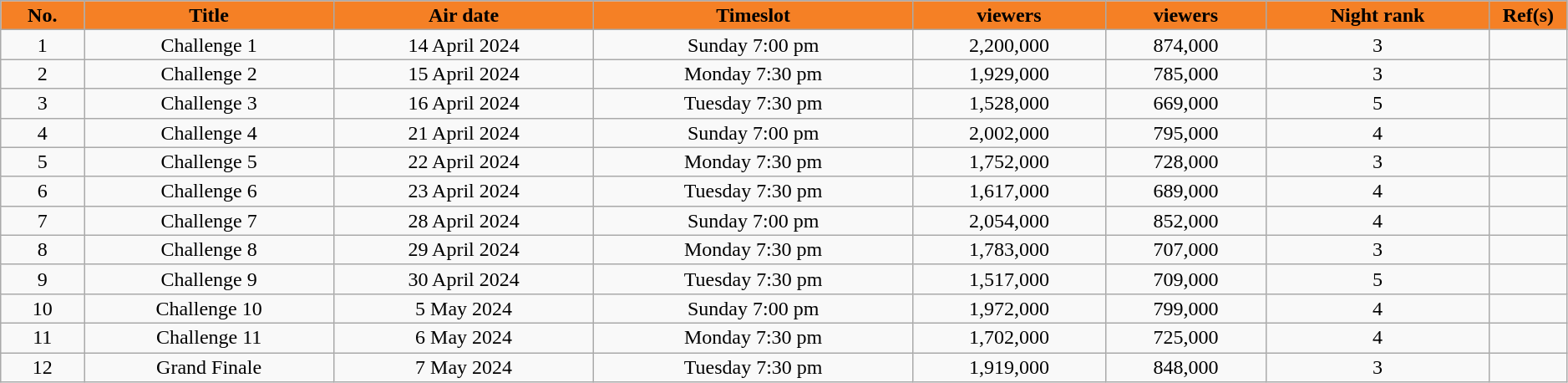<table class="wikitable plainrowheaders" style="text-align:center; line-height:16px; width:99%;">
<tr>
<th scope="col" style="background:#F58025; color:black;">No.</th>
<th scope="col" style="background:#F58025; color:black;">Title</th>
<th scope="col" style="background:#F58025; color:black;">Air date</th>
<th scope="col" style="background:#F58025; color:black;">Timeslot</th>
<th style="background:#F58025; color:black;"> viewers</th>
<th style="background:#F58025; color:black;"> viewers</th>
<th style="background:#F58025; color:black;">Night rank</th>
<th scope="col" style="background:#F58025; color:black; width:05%;">Ref(s)</th>
</tr>
<tr>
<td>1</td>
<td>Challenge 1</td>
<td>14 April 2024</td>
<td>Sunday 7:00 pm</td>
<td>2,200,000</td>
<td>874,000</td>
<td>3</td>
<td></td>
</tr>
<tr>
<td>2</td>
<td>Challenge 2</td>
<td>15 April 2024</td>
<td>Monday 7:30 pm</td>
<td>1,929,000</td>
<td>785,000</td>
<td>3</td>
<td></td>
</tr>
<tr>
<td>3</td>
<td>Challenge 3</td>
<td>16 April 2024</td>
<td>Tuesday 7:30 pm</td>
<td>1,528,000</td>
<td>669,000</td>
<td>5</td>
<td></td>
</tr>
<tr>
<td>4</td>
<td>Challenge 4</td>
<td>21 April 2024</td>
<td>Sunday 7:00 pm</td>
<td>2,002,000</td>
<td>795,000</td>
<td>4</td>
<td></td>
</tr>
<tr>
<td>5</td>
<td>Challenge 5</td>
<td>22 April 2024</td>
<td>Monday 7:30 pm</td>
<td>1,752,000</td>
<td>728,000</td>
<td>3</td>
<td></td>
</tr>
<tr>
<td>6</td>
<td>Challenge 6</td>
<td>23 April 2024</td>
<td>Tuesday 7:30 pm</td>
<td>1,617,000</td>
<td>689,000</td>
<td>4</td>
<td></td>
</tr>
<tr>
<td>7</td>
<td>Challenge 7</td>
<td>28 April 2024</td>
<td>Sunday 7:00 pm</td>
<td>2,054,000</td>
<td>852,000</td>
<td>4</td>
<td></td>
</tr>
<tr>
<td>8</td>
<td>Challenge 8</td>
<td>29 April 2024</td>
<td>Monday 7:30 pm</td>
<td>1,783,000</td>
<td>707,000</td>
<td>3</td>
<td></td>
</tr>
<tr>
<td>9</td>
<td>Challenge 9</td>
<td>30 April 2024</td>
<td>Tuesday 7:30 pm</td>
<td>1,517,000</td>
<td>709,000</td>
<td>5</td>
<td></td>
</tr>
<tr>
<td>10</td>
<td>Challenge 10</td>
<td>5 May 2024</td>
<td>Sunday 7:00 pm</td>
<td>1,972,000</td>
<td>799,000</td>
<td>4</td>
<td></td>
</tr>
<tr>
<td>11</td>
<td>Challenge 11</td>
<td>6 May 2024</td>
<td>Monday 7:30 pm</td>
<td>1,702,000</td>
<td>725,000</td>
<td>4</td>
<td></td>
</tr>
<tr>
<td>12</td>
<td>Grand Finale</td>
<td>7 May 2024</td>
<td>Tuesday 7:30 pm</td>
<td>1,919,000</td>
<td>848,000</td>
<td>3</td>
<td></td>
</tr>
</table>
